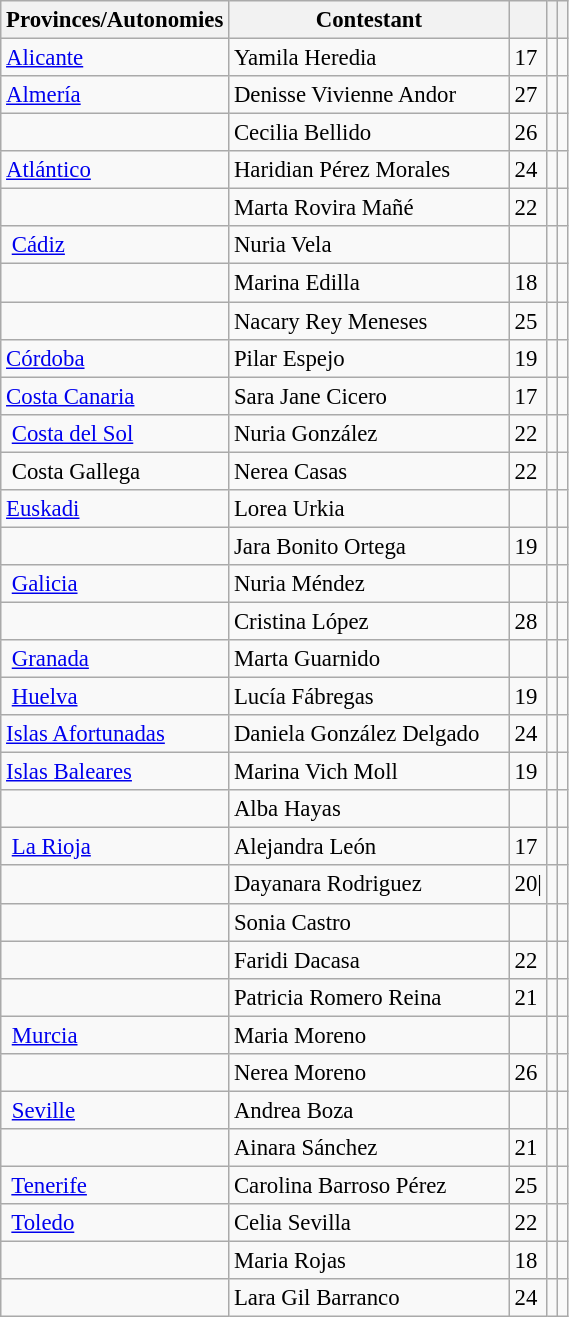<table class="wikitable sortable static-row-numbers" style="font-size: 95%;">
<tr>
<th class=unsortable>Provinces/Autonomies</th>
<th class=unsortable width=180px>Contestant</th>
<th></th>
<th></th>
<th class=unsortable></th>
</tr>
<tr>
<td> <a href='#'>Alicante</a></td>
<td>Yamila Heredia</td>
<td>17</td>
<td></td>
<td align=center></td>
</tr>
<tr>
<td> <a href='#'>Almería</a></td>
<td>Denisse Vivienne Andor</td>
<td>27</td>
<td></td>
<td align=center></td>
</tr>
<tr>
<td></td>
<td>Cecilia Bellido</td>
<td>26</td>
<td></td>
<td align=center></td>
</tr>
<tr>
<td> <a href='#'>Atlántico</a></td>
<td>Haridian Pérez Morales</td>
<td>24</td>
<td></td>
<td align=center></td>
</tr>
<tr>
<td></td>
<td>Marta Rovira Mañé</td>
<td>22</td>
<td></td>
<td align=center></td>
</tr>
<tr>
<td> <a href='#'>Cádiz</a></td>
<td>Nuria Vela</td>
<td></td>
<td></td>
<td align=center></td>
</tr>
<tr>
<td></td>
<td>Marina Edilla</td>
<td>18</td>
<td></td>
<td align=center></td>
</tr>
<tr>
<td></td>
<td>Nacary Rey Meneses</td>
<td>25</td>
<td></td>
<td align=center></td>
</tr>
<tr>
<td> <a href='#'>Córdoba</a></td>
<td>Pilar Espejo</td>
<td>19</td>
<td></td>
<td align=center></td>
</tr>
<tr>
<td> <a href='#'>Costa Canaria</a></td>
<td>Sara Jane Cicero</td>
<td>17</td>
<td></td>
<td align=center></td>
</tr>
<tr>
<td> <a href='#'>Costa del Sol</a></td>
<td>Nuria González</td>
<td>22</td>
<td></td>
<td align=center></td>
</tr>
<tr>
<td> Costa Gallega</td>
<td>Nerea Casas</td>
<td>22</td>
<td></td>
<td align=center></td>
</tr>
<tr>
<td> <a href='#'>Euskadi</a></td>
<td>Lorea Urkia</td>
<td></td>
<td></td>
<td align=center></td>
</tr>
<tr>
<td></td>
<td>Jara Bonito Ortega</td>
<td>19</td>
<td></td>
<td align=center></td>
</tr>
<tr>
<td> <a href='#'>Galicia</a></td>
<td>Nuria Méndez</td>
<td></td>
<td></td>
<td align=center></td>
</tr>
<tr>
<td></td>
<td>Cristina López</td>
<td>28</td>
<td></td>
<td align=center></td>
</tr>
<tr>
<td> <a href='#'>Granada</a></td>
<td>Marta Guarnido</td>
<td></td>
<td></td>
<td align=center></td>
</tr>
<tr>
<td> <a href='#'>Huelva</a></td>
<td>Lucía Fábregas</td>
<td>19</td>
<td></td>
<td align=center></td>
</tr>
<tr>
<td> <a href='#'>Islas Afortunadas</a></td>
<td>Daniela González Delgado</td>
<td>24</td>
<td></td>
<td align=center></td>
</tr>
<tr>
<td> <a href='#'>Islas Baleares</a></td>
<td>Marina Vich Moll</td>
<td>19</td>
<td></td>
<td align=center></td>
</tr>
<tr>
<td></td>
<td>Alba Hayas</td>
<td></td>
<td></td>
<td align=center></td>
</tr>
<tr>
<td> <a href='#'>La Rioja</a></td>
<td>Alejandra León</td>
<td>17</td>
<td></td>
<td align=center></td>
</tr>
<tr>
<td></td>
<td>Dayanara Rodriguez</td>
<td>20|</td>
<td align=center></td>
</tr>
<tr>
<td></td>
<td>Sonia Castro</td>
<td></td>
<td></td>
<td align=center></td>
</tr>
<tr>
<td></td>
<td>Faridi Dacasa</td>
<td>22</td>
<td></td>
<td align=center></td>
</tr>
<tr>
<td></td>
<td>Patricia Romero Reina</td>
<td>21</td>
<td></td>
<td align=center></td>
</tr>
<tr>
<td> <a href='#'>Murcia</a></td>
<td>Maria Moreno</td>
<td></td>
<td></td>
<td align=center></td>
</tr>
<tr>
<td></td>
<td>Nerea Moreno</td>
<td>26</td>
<td></td>
<td align=center></td>
</tr>
<tr>
<td> <a href='#'>Seville</a></td>
<td>Andrea Boza</td>
<td></td>
<td></td>
<td align=center></td>
</tr>
<tr>
<td></td>
<td>Ainara Sánchez</td>
<td>21</td>
<td></td>
<td align=center></td>
</tr>
<tr>
<td> <a href='#'>Tenerife</a></td>
<td>Carolina Barroso Pérez</td>
<td>25</td>
<td></td>
<td align=center></td>
</tr>
<tr>
<td> <a href='#'>Toledo</a></td>
<td>Celia Sevilla</td>
<td>22</td>
<td></td>
<td align=center></td>
</tr>
<tr>
<td></td>
<td>Maria Rojas</td>
<td>18</td>
<td></td>
<td align=center></td>
</tr>
<tr>
<td></td>
<td>Lara Gil Barranco</td>
<td>24</td>
<td></td>
<td align=center></td>
</tr>
</table>
